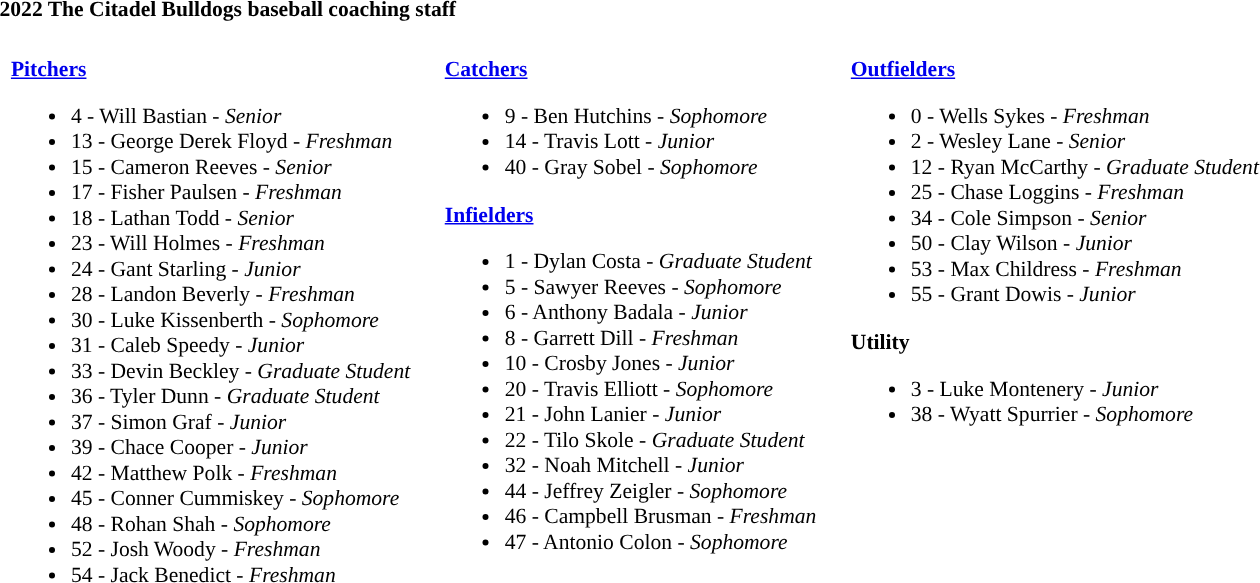<table class="toccolours" style="text-align: left; font-size:90%;">
<tr>
<th colspan="9">2022 The Citadel Bulldogs baseball coaching staff</th>
</tr>
<tr>
</tr>
<tr>
<td width="03"> </td>
<td valign="top"><br><strong><a href='#'>Pitchers</a></strong><ul><li>4 - Will Bastian - <em>Senior</em></li><li>13 - George Derek Floyd - <em>Freshman</em></li><li>15 - Cameron Reeves - <em>Senior</em></li><li>17 - Fisher Paulsen - <em>Freshman</em></li><li>18 - Lathan Todd - <em>Senior</em></li><li>23 - Will Holmes - <em>Freshman</em></li><li>24 - Gant Starling - <em>Junior</em></li><li>28 - Landon Beverly - <em>Freshman</em></li><li>30 - Luke Kissenberth - <em>Sophomore</em></li><li>31 - Caleb Speedy - <em>Junior</em></li><li>33 - Devin Beckley - <em>Graduate Student</em></li><li>36 - Tyler Dunn - <em>Graduate Student</em></li><li>37 - Simon Graf - <em>Junior</em></li><li>39 - Chace Cooper - <em>Junior</em></li><li>42 - Matthew Polk - <em>Freshman</em></li><li>45 - Conner Cummiskey - <em>Sophomore</em></li><li>48 - Rohan Shah - <em>Sophomore</em></li><li>52 - Josh Woody - <em>Freshman</em></li><li>54 - Jack Benedict - <em>Freshman</em></li></ul></td>
<td width="15"> </td>
<td valign="top"><br><strong><a href='#'>Catchers</a></strong><ul><li>9 - Ben Hutchins - <em>Sophomore</em></li><li>14 - Travis Lott - <em>Junior</em></li><li>40 - Gray Sobel - <em>Sophomore</em></li></ul><strong><a href='#'>Infielders</a></strong><ul><li>1 - Dylan Costa - <em>Graduate Student</em></li><li>5 - Sawyer Reeves - <em>Sophomore</em></li><li>6 - Anthony Badala - <em>Junior</em></li><li>8 - Garrett Dill - <em>Freshman</em></li><li>10 - Crosby Jones - <em>Junior</em></li><li>20 - Travis Elliott - <em>Sophomore</em></li><li>21 - John Lanier - <em>Junior</em></li><li>22 - Tilo Skole - <em>Graduate Student</em></li><li>32 - Noah Mitchell - <em>Junior</em></li><li>44 - Jeffrey Zeigler - <em>Sophomore</em></li><li>46 - Campbell Brusman - <em>Freshman</em></li><li>47 - Antonio Colon - <em>Sophomore</em></li></ul></td>
<td width="15"> </td>
<td valign="top"><br><strong><a href='#'>Outfielders</a></strong><ul><li>0 - Wells Sykes - <em>Freshman</em></li><li>2 - Wesley Lane - <em>Senior</em></li><li>12 - Ryan McCarthy - <em>Graduate Student</em></li><li>25 - Chase Loggins - <em>Freshman</em></li><li>34 - Cole Simpson - <em>Senior</em></li><li>50 - Clay Wilson - <em>Junior</em></li><li>53 - Max Childress - <em>Freshman</em></li><li>55 - Grant Dowis - <em>Junior</em></li></ul><strong>Utility</strong><ul><li>3 - Luke Montenery - <em>Junior</em></li><li>38 - Wyatt Spurrier - <em>Sophomore</em></li></ul></td>
</tr>
</table>
